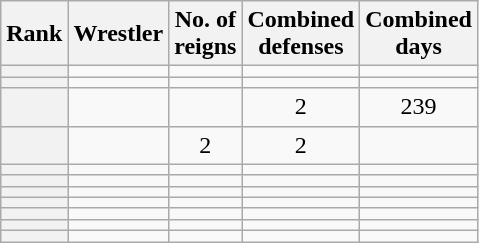<table class="wikitable sortable" style="text-align:center">
<tr>
<th>Rank</th>
<th>Wrestler</th>
<th>No. of<br>reigns</th>
<th>Combined<br>defenses</th>
<th>Combined<br>days</th>
</tr>
<tr>
<th></th>
<td></td>
<td></td>
<td></td>
<td></td>
</tr>
<tr>
<th></th>
<td></td>
<td></td>
<td></td>
<td></td>
</tr>
<tr>
<th></th>
<td></td>
<td></td>
<td>2</td>
<td>239</td>
</tr>
<tr>
<th></th>
<td></td>
<td>2</td>
<td>2</td>
<td></td>
</tr>
<tr>
<th></th>
<td></td>
<td></td>
<td></td>
<td></td>
</tr>
<tr>
<th></th>
<td></td>
<td></td>
<td></td>
<td></td>
</tr>
<tr>
<th></th>
<td></td>
<td></td>
<td></td>
<td></td>
</tr>
<tr>
<th></th>
<td></td>
<td></td>
<td></td>
<td></td>
</tr>
<tr>
<th></th>
<td></td>
<td></td>
<td></td>
<td></td>
</tr>
<tr>
<th></th>
<td></td>
<td></td>
<td></td>
<td></td>
</tr>
<tr>
<th></th>
<td></td>
<td></td>
<td></td>
<td></td>
</tr>
</table>
